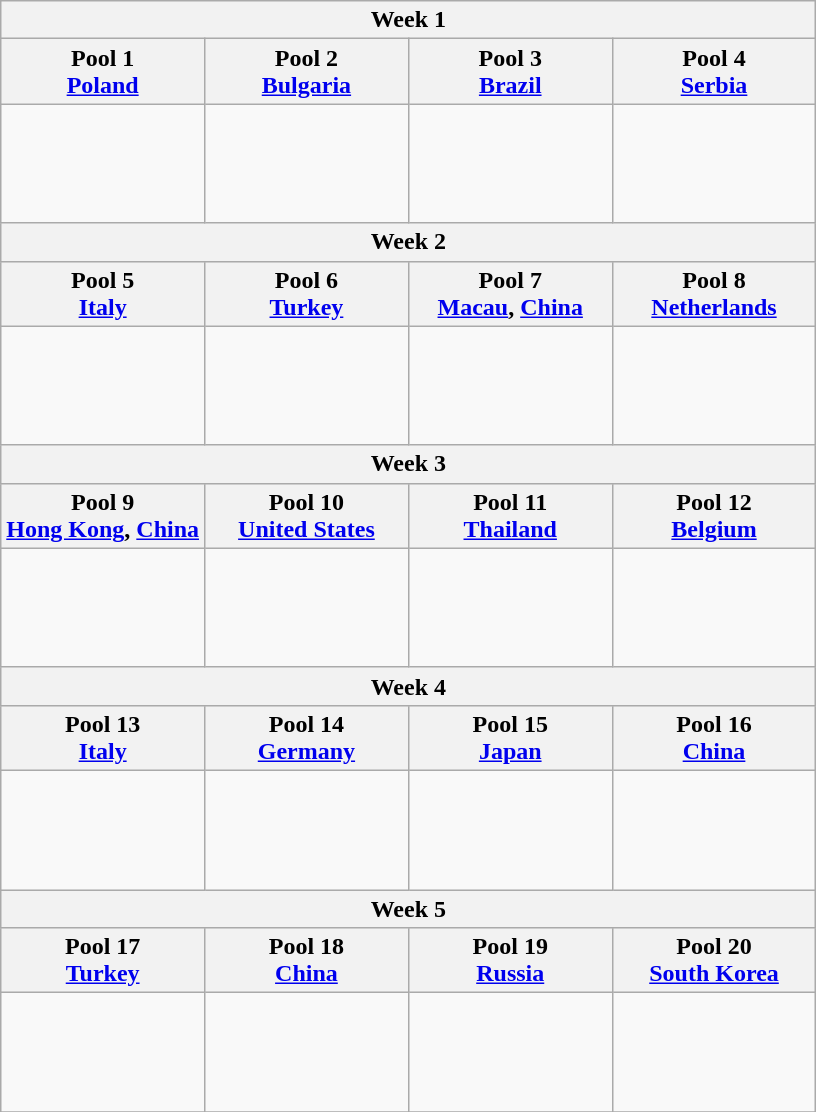<table class="wikitable">
<tr>
<th colspan="4">Week 1</th>
</tr>
<tr>
<th width=25%>Pool 1<br><a href='#'>Poland</a></th>
<th width=25%>Pool 2<br><a href='#'>Bulgaria</a></th>
<th width=25%>Pool 3<br><a href='#'>Brazil</a></th>
<th width=25%>Pool 4<br><a href='#'>Serbia</a></th>
</tr>
<tr>
<td><br><br>
<br>
<br>
</td>
<td><br><br>
<br>
<br>
</td>
<td><br><br>
<br>
<br>
</td>
<td><br><br>
<br>
<br>
</td>
</tr>
<tr>
<th colspan="4">Week 2</th>
</tr>
<tr>
<th width=25%>Pool 5<br><a href='#'>Italy</a></th>
<th width=25%>Pool 6<br><a href='#'>Turkey</a></th>
<th width=25%>Pool 7<br><a href='#'>Macau</a>, <a href='#'>China</a></th>
<th width=25%>Pool 8<br><a href='#'>Netherlands</a></th>
</tr>
<tr>
<td><br><br>
<br>
<br>
</td>
<td><br><br>
<br>
<br>
</td>
<td><br><br>
<br>
<br>
</td>
<td><br><br>
<br>
<br>
</td>
</tr>
<tr>
<th colspan="4">Week 3</th>
</tr>
<tr>
<th width=25%>Pool 9<br><a href='#'>Hong Kong</a>, <a href='#'>China</a></th>
<th width=25%>Pool 10<br><a href='#'>United States</a></th>
<th width=25%>Pool 11<br><a href='#'>Thailand</a></th>
<th width=25%>Pool 12<br><a href='#'>Belgium</a></th>
</tr>
<tr>
<td><br><br>
<br>
<br>
</td>
<td><br><br>
<br>
<br>
</td>
<td><br><br>
<br>
<br>
</td>
<td><br><br>
<br>
<br>
</td>
</tr>
<tr>
<th colspan="4">Week 4</th>
</tr>
<tr>
<th width=25%>Pool 13<br><a href='#'>Italy</a></th>
<th width=25%>Pool 14<br><a href='#'>Germany</a></th>
<th width=25%>Pool 15<br><a href='#'>Japan</a></th>
<th width=25%>Pool 16<br><a href='#'>China</a></th>
</tr>
<tr>
<td><br><br>
<br>
<br>
</td>
<td><br><br>
<br>
<br>
</td>
<td><br><br>
<br>
<br>
</td>
<td><br><br>
<br>
<br>
</td>
</tr>
<tr>
<th colspan="4">Week 5</th>
</tr>
<tr>
<th width=25%>Pool 17<br><a href='#'>Turkey</a></th>
<th width=25%>Pool 18<br><a href='#'>China</a></th>
<th width=25%>Pool 19<br><a href='#'>Russia</a></th>
<th width=25%>Pool 20<br><a href='#'>South Korea</a></th>
</tr>
<tr>
<td><br><br>
<br>
<br>
</td>
<td><br><br>
<br>
<br>
</td>
<td><br><br>
<br>
<br>
</td>
<td><br><br>
<br>
<br>
</td>
</tr>
<tr>
</tr>
</table>
